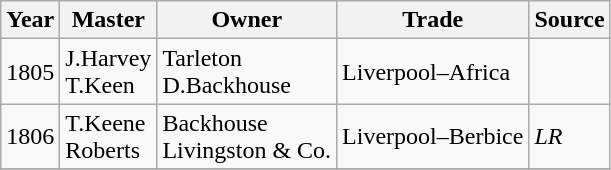<table class=" wikitable">
<tr>
<th>Year</th>
<th>Master</th>
<th>Owner</th>
<th>Trade</th>
<th>Source</th>
</tr>
<tr>
<td>1805</td>
<td>J.Harvey<br>T.Keen</td>
<td>Tarleton<br>D.Backhouse</td>
<td>Liverpool–Africa</td>
<td></td>
</tr>
<tr>
<td>1806</td>
<td>T.Keene<br>Roberts</td>
<td>Backhouse<br>Livingston & Co.</td>
<td>Liverpool–Berbice</td>
<td><em>LR</em></td>
</tr>
<tr>
</tr>
</table>
